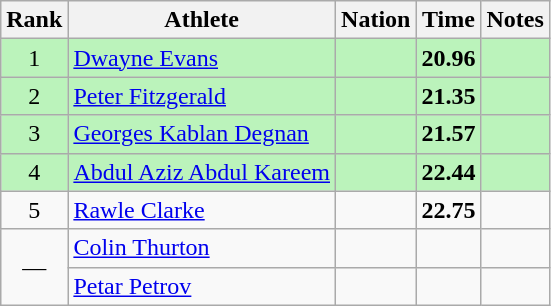<table class="wikitable sortable" style="text-align:center">
<tr>
<th>Rank</th>
<th>Athlete</th>
<th>Nation</th>
<th>Time</th>
<th>Notes</th>
</tr>
<tr style="background:#bbf3bb;">
<td>1</td>
<td align=left><a href='#'>Dwayne Evans</a></td>
<td align=left></td>
<td><strong>20.96</strong></td>
<td></td>
</tr>
<tr style="background:#bbf3bb;">
<td>2</td>
<td align=left><a href='#'>Peter Fitzgerald</a></td>
<td align=left></td>
<td><strong>21.35</strong></td>
<td></td>
</tr>
<tr style="background:#bbf3bb;">
<td>3</td>
<td align=left><a href='#'>Georges Kablan Degnan</a></td>
<td align=left></td>
<td><strong>21.57</strong></td>
<td></td>
</tr>
<tr style="background:#bbf3bb;">
<td>4</td>
<td align=left><a href='#'>Abdul Aziz Abdul Kareem</a></td>
<td align=left></td>
<td><strong>22.44</strong></td>
<td></td>
</tr>
<tr>
<td>5</td>
<td align=left><a href='#'>Rawle Clarke</a></td>
<td align=left></td>
<td><strong>22.75</strong></td>
<td></td>
</tr>
<tr>
<td rowspan=2 data-sort-value=6>—</td>
<td align=left><a href='#'>Colin Thurton</a></td>
<td align=left></td>
<td data-sort-value=99.99></td>
<td></td>
</tr>
<tr>
<td align=left><a href='#'>Petar Petrov</a></td>
<td align=left></td>
<td data-sort-value=99.99></td>
<td></td>
</tr>
</table>
